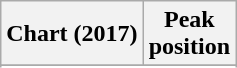<table class="wikitable sortable plainrowheaders" style="text-align:center">
<tr>
<th scope="col">Chart (2017)</th>
<th scope="col">Peak<br>position</th>
</tr>
<tr>
</tr>
<tr>
</tr>
<tr>
</tr>
</table>
